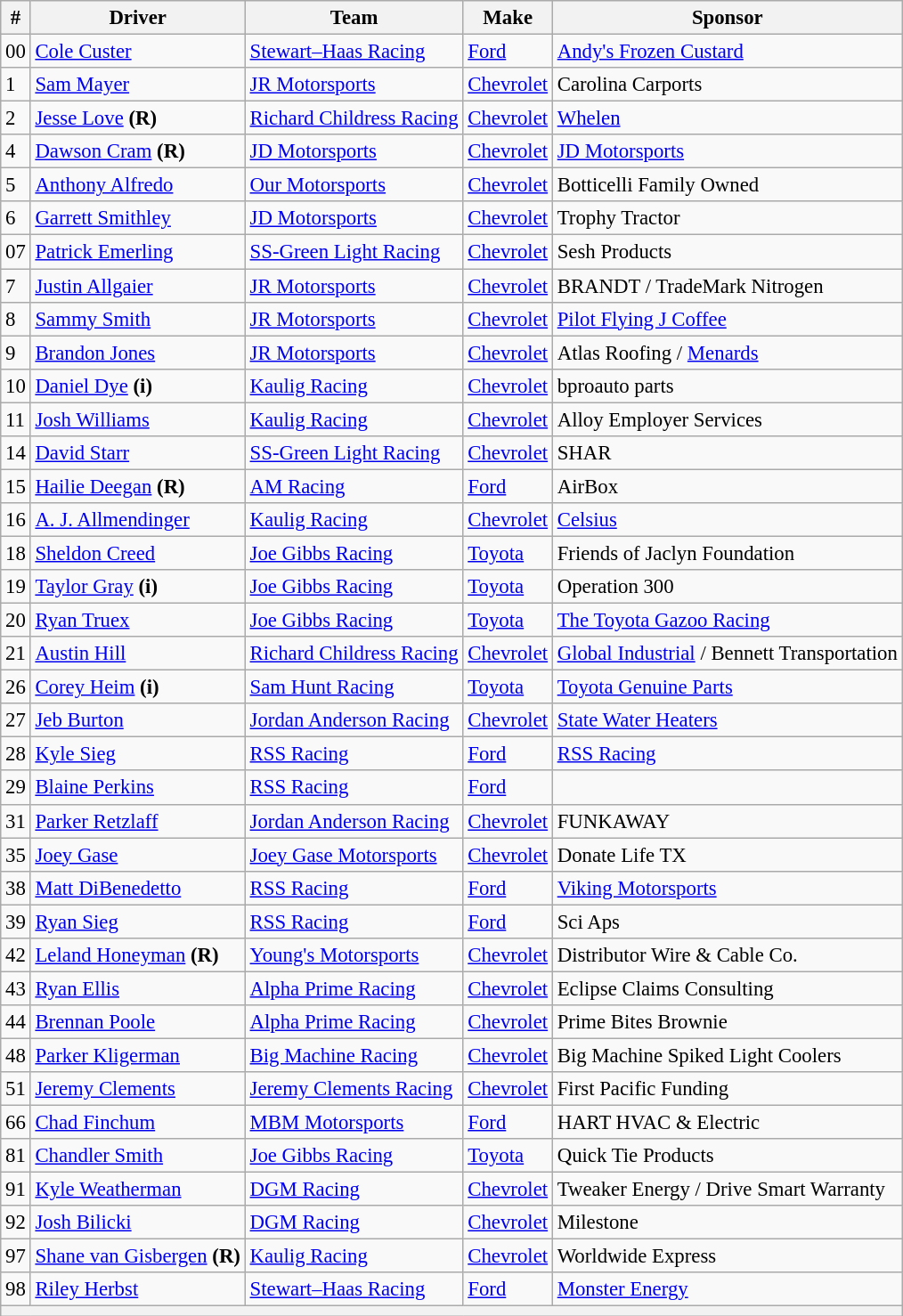<table class="wikitable" style="font-size: 95%;">
<tr>
<th>#</th>
<th>Driver</th>
<th>Team</th>
<th>Make</th>
<th>Sponsor</th>
</tr>
<tr>
<td>00</td>
<td><a href='#'>Cole Custer</a></td>
<td><a href='#'>Stewart–Haas Racing</a></td>
<td><a href='#'>Ford</a></td>
<td><a href='#'>Andy's Frozen Custard</a></td>
</tr>
<tr>
<td>1</td>
<td><a href='#'>Sam Mayer</a></td>
<td><a href='#'>JR Motorsports</a></td>
<td><a href='#'>Chevrolet</a></td>
<td>Carolina Carports</td>
</tr>
<tr>
<td>2</td>
<td><a href='#'>Jesse Love</a> <strong>(R)</strong></td>
<td><a href='#'>Richard Childress Racing</a></td>
<td><a href='#'>Chevrolet</a></td>
<td><a href='#'>Whelen</a></td>
</tr>
<tr>
<td>4</td>
<td><a href='#'>Dawson Cram</a> <strong>(R)</strong></td>
<td><a href='#'>JD Motorsports</a></td>
<td><a href='#'>Chevrolet</a></td>
<td><a href='#'>JD Motorsports</a></td>
</tr>
<tr>
<td>5</td>
<td><a href='#'>Anthony Alfredo</a></td>
<td><a href='#'>Our Motorsports</a></td>
<td><a href='#'>Chevrolet</a></td>
<td>Botticelli Family Owned</td>
</tr>
<tr>
<td>6</td>
<td><a href='#'>Garrett Smithley</a></td>
<td><a href='#'>JD Motorsports</a></td>
<td><a href='#'>Chevrolet</a></td>
<td>Trophy Tractor</td>
</tr>
<tr>
<td>07</td>
<td><a href='#'>Patrick Emerling</a></td>
<td><a href='#'>SS-Green Light Racing</a></td>
<td><a href='#'>Chevrolet</a></td>
<td>Sesh Products</td>
</tr>
<tr>
<td>7</td>
<td><a href='#'>Justin Allgaier</a></td>
<td><a href='#'>JR Motorsports</a></td>
<td><a href='#'>Chevrolet</a></td>
<td>BRANDT / TradeMark Nitrogen</td>
</tr>
<tr>
<td>8</td>
<td><a href='#'>Sammy Smith</a></td>
<td><a href='#'>JR Motorsports</a></td>
<td><a href='#'>Chevrolet</a></td>
<td><a href='#'>Pilot Flying J Coffee</a></td>
</tr>
<tr>
<td>9</td>
<td><a href='#'>Brandon Jones</a></td>
<td><a href='#'>JR Motorsports</a></td>
<td><a href='#'>Chevrolet</a></td>
<td>Atlas Roofing / <a href='#'>Menards</a></td>
</tr>
<tr>
<td>10</td>
<td><a href='#'>Daniel Dye</a> <strong>(i)</strong></td>
<td><a href='#'>Kaulig Racing</a></td>
<td><a href='#'>Chevrolet</a></td>
<td>bproauto parts</td>
</tr>
<tr>
<td>11</td>
<td><a href='#'>Josh Williams</a></td>
<td><a href='#'>Kaulig Racing</a></td>
<td><a href='#'>Chevrolet</a></td>
<td>Alloy Employer Services</td>
</tr>
<tr>
<td>14</td>
<td><a href='#'>David Starr</a></td>
<td><a href='#'>SS-Green Light Racing</a></td>
<td><a href='#'>Chevrolet</a></td>
<td>SHAR</td>
</tr>
<tr>
<td>15</td>
<td><a href='#'>Hailie Deegan</a> <strong>(R)</strong></td>
<td><a href='#'>AM Racing</a></td>
<td><a href='#'>Ford</a></td>
<td>AirBox</td>
</tr>
<tr>
<td>16</td>
<td><a href='#'>A. J. Allmendinger</a></td>
<td><a href='#'>Kaulig Racing</a></td>
<td><a href='#'>Chevrolet</a></td>
<td><a href='#'>Celsius</a></td>
</tr>
<tr>
<td>18</td>
<td><a href='#'>Sheldon Creed</a></td>
<td><a href='#'>Joe Gibbs Racing</a></td>
<td><a href='#'>Toyota</a></td>
<td>Friends of Jaclyn Foundation</td>
</tr>
<tr>
<td>19</td>
<td><a href='#'>Taylor Gray</a> <strong>(i)</strong></td>
<td><a href='#'>Joe Gibbs Racing</a></td>
<td><a href='#'>Toyota</a></td>
<td>Operation 300</td>
</tr>
<tr>
<td>20</td>
<td><a href='#'>Ryan Truex</a></td>
<td><a href='#'>Joe Gibbs Racing</a></td>
<td><a href='#'>Toyota</a></td>
<td><a href='#'>The Toyota Gazoo Racing</a></td>
</tr>
<tr>
<td>21</td>
<td><a href='#'>Austin Hill</a></td>
<td><a href='#'>Richard Childress Racing</a></td>
<td><a href='#'>Chevrolet</a></td>
<td><a href='#'>Global Industrial</a> / Bennett Transportation</td>
</tr>
<tr>
<td>26</td>
<td><a href='#'>Corey Heim</a> <strong>(i)</strong></td>
<td><a href='#'>Sam Hunt Racing</a></td>
<td><a href='#'>Toyota</a></td>
<td><a href='#'>Toyota Genuine Parts</a></td>
</tr>
<tr>
<td>27</td>
<td><a href='#'>Jeb Burton</a></td>
<td><a href='#'>Jordan Anderson Racing</a></td>
<td><a href='#'>Chevrolet</a></td>
<td><a href='#'>State Water Heaters</a></td>
</tr>
<tr>
<td>28</td>
<td><a href='#'>Kyle Sieg</a></td>
<td><a href='#'>RSS Racing</a></td>
<td><a href='#'>Ford</a></td>
<td><a href='#'>RSS Racing</a></td>
</tr>
<tr>
<td>29</td>
<td><a href='#'>Blaine Perkins</a></td>
<td><a href='#'>RSS Racing</a></td>
<td><a href='#'>Ford</a></td>
<td></td>
</tr>
<tr>
<td>31</td>
<td><a href='#'>Parker Retzlaff</a></td>
<td><a href='#'>Jordan Anderson Racing</a></td>
<td><a href='#'>Chevrolet</a></td>
<td>FUNKAWAY</td>
</tr>
<tr>
<td>35</td>
<td><a href='#'>Joey Gase</a></td>
<td><a href='#'>Joey Gase Motorsports</a></td>
<td><a href='#'>Chevrolet</a></td>
<td>Donate Life TX</td>
</tr>
<tr>
<td>38</td>
<td><a href='#'>Matt DiBenedetto</a></td>
<td><a href='#'>RSS Racing</a></td>
<td><a href='#'>Ford</a></td>
<td><a href='#'>Viking Motorsports</a></td>
</tr>
<tr>
<td>39</td>
<td><a href='#'>Ryan Sieg</a></td>
<td><a href='#'>RSS Racing</a></td>
<td><a href='#'>Ford</a></td>
<td>Sci Aps</td>
</tr>
<tr>
<td>42</td>
<td><a href='#'>Leland Honeyman</a> <strong>(R)</strong></td>
<td><a href='#'>Young's Motorsports</a></td>
<td><a href='#'>Chevrolet</a></td>
<td>Distributor Wire & Cable Co.</td>
</tr>
<tr>
<td>43</td>
<td><a href='#'>Ryan Ellis</a></td>
<td><a href='#'>Alpha Prime Racing</a></td>
<td><a href='#'>Chevrolet</a></td>
<td>Eclipse Claims Consulting</td>
</tr>
<tr>
<td>44</td>
<td><a href='#'>Brennan Poole</a></td>
<td><a href='#'>Alpha Prime Racing</a></td>
<td><a href='#'>Chevrolet</a></td>
<td>Prime Bites Brownie</td>
</tr>
<tr>
<td>48</td>
<td><a href='#'>Parker Kligerman</a></td>
<td><a href='#'>Big Machine Racing</a></td>
<td><a href='#'>Chevrolet</a></td>
<td nowrap>Big Machine Spiked Light Coolers</td>
</tr>
<tr>
<td>51</td>
<td><a href='#'>Jeremy Clements</a></td>
<td nowrap><a href='#'>Jeremy Clements Racing</a></td>
<td><a href='#'>Chevrolet</a></td>
<td>First Pacific Funding</td>
</tr>
<tr>
<td>66</td>
<td><a href='#'>Chad Finchum</a></td>
<td><a href='#'>MBM Motorsports</a></td>
<td><a href='#'>Ford</a></td>
<td>HART HVAC & Electric</td>
</tr>
<tr>
<td>81</td>
<td><a href='#'>Chandler Smith</a></td>
<td><a href='#'>Joe Gibbs Racing</a></td>
<td><a href='#'>Toyota</a></td>
<td>Quick Tie Products</td>
</tr>
<tr>
<td>91</td>
<td><a href='#'>Kyle Weatherman</a></td>
<td><a href='#'>DGM Racing</a></td>
<td><a href='#'>Chevrolet</a></td>
<td>Tweaker Energy / Drive Smart Warranty</td>
</tr>
<tr>
<td>92</td>
<td><a href='#'>Josh Bilicki</a></td>
<td><a href='#'>DGM Racing</a></td>
<td><a href='#'>Chevrolet</a></td>
<td>Milestone</td>
</tr>
<tr>
<td>97</td>
<td nowrap><a href='#'>Shane van Gisbergen</a> <strong>(R)</strong></td>
<td><a href='#'>Kaulig Racing</a></td>
<td><a href='#'>Chevrolet</a></td>
<td>Worldwide Express</td>
</tr>
<tr>
<td>98</td>
<td><a href='#'>Riley Herbst</a></td>
<td><a href='#'>Stewart–Haas Racing</a></td>
<td><a href='#'>Ford</a></td>
<td><a href='#'>Monster Energy</a></td>
</tr>
<tr>
<th colspan="5"></th>
</tr>
</table>
